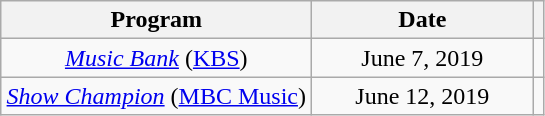<table class="wikitable" style="text-align:center">
<tr>
<th width="200">Program</th>
<th width="140">Date</th>
<th class="unsortable"></th>
</tr>
<tr>
<td><em><a href='#'>Music Bank</a></em> (<a href='#'>KBS</a>)</td>
<td>June 7, 2019</td>
<td></td>
</tr>
<tr>
<td><em><a href='#'>Show Champion</a></em> (<a href='#'>MBC Music</a>)</td>
<td>June 12, 2019</td>
<td></td>
</tr>
</table>
